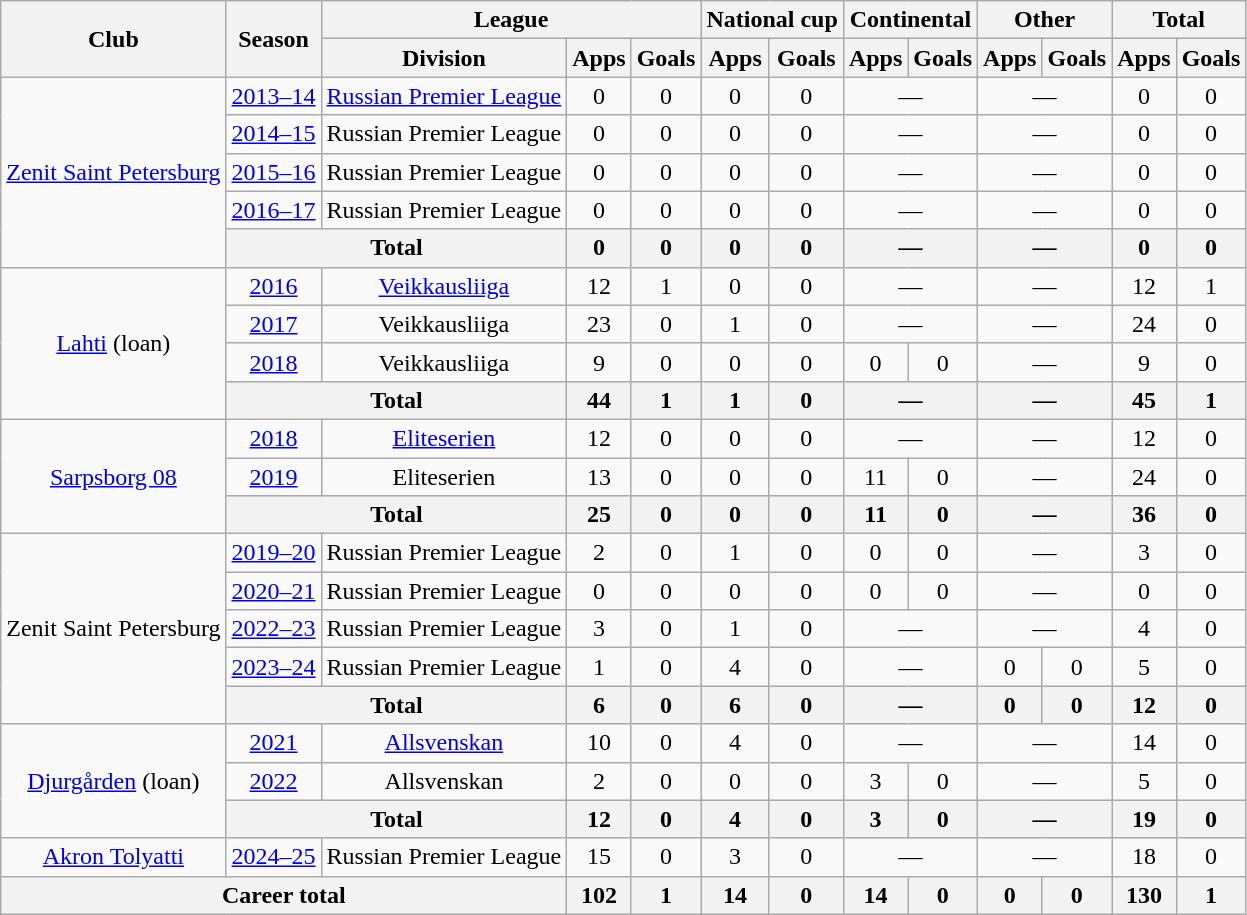<table class="wikitable" style="text-align: center;">
<tr>
<th rowspan="2">Club</th>
<th rowspan="2">Season</th>
<th colspan="3">League</th>
<th colspan="2">National cup</th>
<th colspan="2">Continental</th>
<th colspan="2">Other</th>
<th colspan="2">Total</th>
</tr>
<tr>
<th>Division</th>
<th>Apps</th>
<th>Goals</th>
<th>Apps</th>
<th>Goals</th>
<th>Apps</th>
<th>Goals</th>
<th>Apps</th>
<th>Goals</th>
<th>Apps</th>
<th>Goals</th>
</tr>
<tr>
<td rowspan="5"><a href='#'>Zenit Saint Petersburg</a></td>
<td><a href='#'>2013–14</a></td>
<td><a href='#'>Russian Premier League</a></td>
<td>0</td>
<td>0</td>
<td>0</td>
<td>0</td>
<td colspan="2">—</td>
<td colspan="2">—</td>
<td>0</td>
<td>0</td>
</tr>
<tr>
<td><a href='#'>2014–15</a></td>
<td>Russian Premier League</td>
<td>0</td>
<td>0</td>
<td>0</td>
<td>0</td>
<td colspan="2">—</td>
<td colspan="2">—</td>
<td>0</td>
<td>0</td>
</tr>
<tr>
<td><a href='#'>2015–16</a></td>
<td>Russian Premier League</td>
<td>0</td>
<td>0</td>
<td>0</td>
<td>0</td>
<td colspan="2">—</td>
<td colspan="2">—</td>
<td>0</td>
<td>0</td>
</tr>
<tr>
<td><a href='#'>2016–17</a></td>
<td>Russian Premier League</td>
<td>0</td>
<td>0</td>
<td>0</td>
<td>0</td>
<td colspan="2">—</td>
<td colspan="2">—</td>
<td>0</td>
<td>0</td>
</tr>
<tr>
<th colspan="2">Total</th>
<th>0</th>
<th>0</th>
<th>0</th>
<th>0</th>
<th colspan="2">—</th>
<th colspan="2">—</th>
<th>0</th>
<th>0</th>
</tr>
<tr>
<td rowspan="4"><a href='#'>Lahti</a> (loan)</td>
<td><a href='#'>2016</a></td>
<td><a href='#'>Veikkausliiga</a></td>
<td>12</td>
<td>1</td>
<td>0</td>
<td>0</td>
<td colspan="2">—</td>
<td colspan="2">—</td>
<td>12</td>
<td>1</td>
</tr>
<tr>
<td><a href='#'>2017</a></td>
<td>Veikkausliiga</td>
<td>23</td>
<td>0</td>
<td>1</td>
<td>0</td>
<td colspan="2">—</td>
<td colspan="2">—</td>
<td>24</td>
<td>0</td>
</tr>
<tr>
<td><a href='#'>2018</a></td>
<td>Veikkausliiga</td>
<td>9</td>
<td>0</td>
<td>0</td>
<td>0</td>
<td>0</td>
<td>0</td>
<td colspan="2">—</td>
<td>9</td>
<td>0</td>
</tr>
<tr>
<th colspan="2">Total</th>
<th>44</th>
<th>1</th>
<th>1</th>
<th>0</th>
<th colspan="2">—</th>
<th colspan="2">—</th>
<th>45</th>
<th>1</th>
</tr>
<tr>
<td rowspan="3"><a href='#'>Sarpsborg 08</a></td>
<td><a href='#'>2018</a></td>
<td><a href='#'>Eliteserien</a></td>
<td>12</td>
<td>0</td>
<td>0</td>
<td>0</td>
<td colspan="2">—</td>
<td colspan="2">—</td>
<td>12</td>
<td>0</td>
</tr>
<tr>
<td><a href='#'>2019</a></td>
<td>Eliteserien</td>
<td>13</td>
<td>0</td>
<td>0</td>
<td>0</td>
<td>11</td>
<td>0</td>
<td colspan="2">—</td>
<td>24</td>
<td>0</td>
</tr>
<tr>
<th colspan="2">Total</th>
<th>25</th>
<th>0</th>
<th>0</th>
<th>0</th>
<th>11</th>
<th>0</th>
<th colspan="2">—</th>
<th>36</th>
<th>0</th>
</tr>
<tr>
<td rowspan="5">Zenit Saint Petersburg</td>
<td><a href='#'>2019–20</a></td>
<td>Russian Premier League</td>
<td>2</td>
<td>0</td>
<td>1</td>
<td>0</td>
<td>0</td>
<td>0</td>
<td colspan="2">—</td>
<td>3</td>
<td>0</td>
</tr>
<tr>
<td><a href='#'>2020–21</a></td>
<td>Russian Premier League</td>
<td>0</td>
<td>0</td>
<td>0</td>
<td>0</td>
<td>0</td>
<td>0</td>
<td colspan="2">—</td>
<td>0</td>
<td>0</td>
</tr>
<tr>
<td><a href='#'>2022–23</a></td>
<td>Russian Premier League</td>
<td>3</td>
<td>0</td>
<td>1</td>
<td>0</td>
<td colspan="2">—</td>
<td colspan="2">—</td>
<td>4</td>
<td>0</td>
</tr>
<tr>
<td><a href='#'>2023–24</a></td>
<td>Russian Premier League</td>
<td>1</td>
<td>0</td>
<td>4</td>
<td>0</td>
<td colspan="2">—</td>
<td>0</td>
<td>0</td>
<td>5</td>
<td>0</td>
</tr>
<tr>
<th colspan="2">Total</th>
<th>6</th>
<th>0</th>
<th>6</th>
<th>0</th>
<th colspan="2">—</th>
<th>0</th>
<th>0</th>
<th>12</th>
<th>0</th>
</tr>
<tr>
<td rowspan="3"><a href='#'>Djurgården</a> (loan)</td>
<td><a href='#'>2021</a></td>
<td><a href='#'>Allsvenskan</a></td>
<td>10</td>
<td>0</td>
<td>4</td>
<td>0</td>
<td colspan="2">—</td>
<td colspan="2">—</td>
<td>14</td>
<td>0</td>
</tr>
<tr>
<td><a href='#'>2022</a></td>
<td>Allsvenskan</td>
<td>2</td>
<td>0</td>
<td>0</td>
<td>0</td>
<td>3</td>
<td>0</td>
<td colspan="2">—</td>
<td>5</td>
<td>0</td>
</tr>
<tr>
<th colspan="2">Total</th>
<th>12</th>
<th>0</th>
<th>4</th>
<th>0</th>
<th>3</th>
<th>0</th>
<th colspan="2">—</th>
<th>19</th>
<th>0</th>
</tr>
<tr>
<td><a href='#'>Akron Tolyatti</a></td>
<td><a href='#'>2024–25</a></td>
<td>Russian Premier League</td>
<td>15</td>
<td>0</td>
<td>3</td>
<td>0</td>
<td colspan="2">—</td>
<td colspan="2">—</td>
<td>18</td>
<td>0</td>
</tr>
<tr>
<th colspan="3">Career total</th>
<th>102</th>
<th>1</th>
<th>14</th>
<th>0</th>
<th>14</th>
<th>0</th>
<th>0</th>
<th>0</th>
<th>130</th>
<th>1</th>
</tr>
</table>
